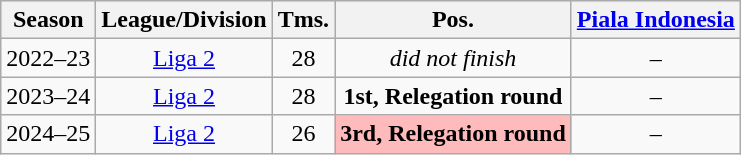<table class="wikitable" style="text-align:center">
<tr style="background:#efefef;">
<th>Season</th>
<th>League/Division</th>
<th>Tms.</th>
<th>Pos.</th>
<th><a href='#'>Piala Indonesia</a></th>
</tr>
<tr>
<td>2022–23</td>
<td><a href='#'>Liga 2</a></td>
<td>28</td>
<td><em>did not finish</em></td>
<td>–</td>
</tr>
<tr>
<td>2023–24</td>
<td><a href='#'>Liga 2</a></td>
<td>28</td>
<td><strong>1st, Relegation round</strong></td>
<td>–</td>
</tr>
<tr>
<td>2024–25</td>
<td><a href='#'>Liga 2</a></td>
<td>26</td>
<td style="background: #FFBBBB;"><strong>3rd, Relegation round</strong></td>
<td>–</td>
</tr>
</table>
